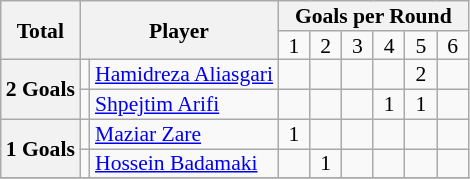<table class="wikitable" style="text-align:center; line-height: 90%; font-size:90%;">
<tr>
<th rowspan="2">Total</th>
<th rowspan="2" colspan="2">Player</th>
<th colspan="12">Goals per Round</th>
</tr>
<tr>
<td> 1 </td>
<td> 2 </td>
<td> 3 </td>
<td> 4 </td>
<td> 5 </td>
<td> 6 </td>
</tr>
<tr>
<th rowspan=2>2 Goals</th>
<td></td>
<td style="text-align:left;"><a href='#'>Hamidreza Aliasgari</a></td>
<td></td>
<td></td>
<td></td>
<td></td>
<td>2</td>
<td></td>
</tr>
<tr>
<td></td>
<td style="text-align:left;"><a href='#'>Shpejtim Arifi</a></td>
<td></td>
<td></td>
<td></td>
<td>1</td>
<td>1</td>
<td></td>
</tr>
<tr>
<th rowspan=2>1 Goals</th>
<td></td>
<td style="text-align:left;"><a href='#'>Maziar Zare</a></td>
<td>1</td>
<td></td>
<td></td>
<td></td>
<td></td>
<td></td>
</tr>
<tr>
<td></td>
<td style="text-align:left;"><a href='#'>Hossein Badamaki</a></td>
<td></td>
<td>1</td>
<td></td>
<td></td>
<td></td>
<td></td>
</tr>
<tr>
</tr>
</table>
